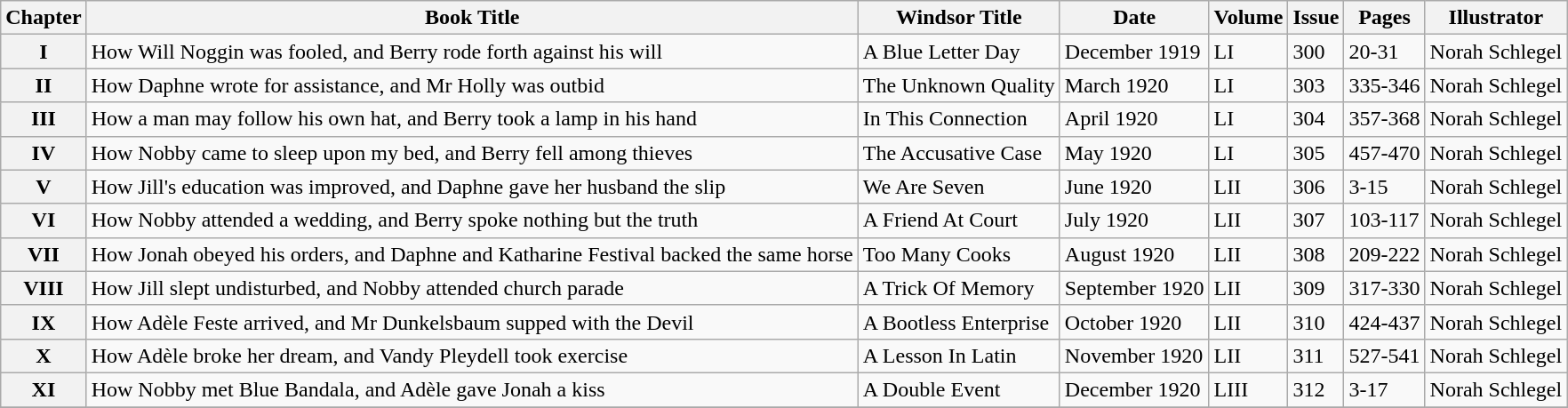<table class="wikitable plainrowheaders sortable" style="margin-right: 0;">
<tr>
<th scope="col">Chapter</th>
<th scope="col">Book Title</th>
<th scope="col">Windsor Title</th>
<th scope="col">Date</th>
<th scope="col">Volume</th>
<th scope="col">Issue</th>
<th scope="col">Pages</th>
<th scope="col">Illustrator</th>
</tr>
<tr>
<th scope="row">I</th>
<td>How Will Noggin was fooled, and Berry rode forth against his will</td>
<td>A Blue Letter Day</td>
<td>December 1919</td>
<td>LI</td>
<td>300</td>
<td>20-31</td>
<td>Norah Schlegel</td>
</tr>
<tr>
<th scope="row">II</th>
<td>How Daphne wrote for assistance, and Mr Holly was outbid</td>
<td>The Unknown Quality</td>
<td>March 1920</td>
<td>LI</td>
<td>303</td>
<td>335-346</td>
<td>Norah Schlegel</td>
</tr>
<tr>
<th scope="row">III</th>
<td>How a man may follow his own hat, and Berry took a lamp in his hand</td>
<td>In This Connection</td>
<td>April 1920</td>
<td>LI</td>
<td>304</td>
<td>357-368</td>
<td>Norah Schlegel</td>
</tr>
<tr>
<th scope="row">IV</th>
<td>How Nobby came to sleep upon my bed, and Berry fell among thieves</td>
<td>The Accusative Case</td>
<td>May 1920</td>
<td>LI</td>
<td>305</td>
<td>457-470</td>
<td>Norah Schlegel</td>
</tr>
<tr>
<th scope="row">V</th>
<td>How Jill's education was improved, and Daphne gave her husband the slip</td>
<td>We Are Seven</td>
<td>June 1920</td>
<td>LII</td>
<td>306</td>
<td>3-15</td>
<td>Norah Schlegel</td>
</tr>
<tr>
<th scope="row">VI</th>
<td>How Nobby attended a wedding, and Berry spoke nothing but the truth</td>
<td>A Friend At Court</td>
<td>July 1920</td>
<td>LII</td>
<td>307</td>
<td>103-117</td>
<td>Norah Schlegel</td>
</tr>
<tr>
<th scope="row">VII</th>
<td>How Jonah obeyed his orders, and Daphne and Katharine Festival backed the same horse</td>
<td>Too Many Cooks</td>
<td>August 1920</td>
<td>LII</td>
<td>308</td>
<td>209-222</td>
<td>Norah Schlegel</td>
</tr>
<tr>
<th scope="row">VIII</th>
<td>How Jill slept undisturbed, and Nobby attended church parade</td>
<td>A Trick Of Memory</td>
<td>September 1920</td>
<td>LII</td>
<td>309</td>
<td>317-330</td>
<td>Norah Schlegel</td>
</tr>
<tr>
<th scope="row">IX</th>
<td>How Adèle Feste arrived, and Mr Dunkelsbaum supped with the Devil</td>
<td>A Bootless Enterprise</td>
<td>October 1920</td>
<td>LII</td>
<td>310</td>
<td>424-437</td>
<td>Norah Schlegel</td>
</tr>
<tr>
<th scope="row">X</th>
<td>How Adèle broke her dream, and Vandy Pleydell took exercise</td>
<td>A Lesson In Latin</td>
<td>November 1920</td>
<td>LII</td>
<td>311</td>
<td>527-541</td>
<td>Norah Schlegel</td>
</tr>
<tr>
<th scope="row">XI</th>
<td>How Nobby met Blue Bandala, and Adèle gave Jonah a kiss</td>
<td>A Double Event</td>
<td>December 1920</td>
<td>LIII</td>
<td>312</td>
<td>3-17</td>
<td>Norah Schlegel</td>
</tr>
<tr>
</tr>
</table>
